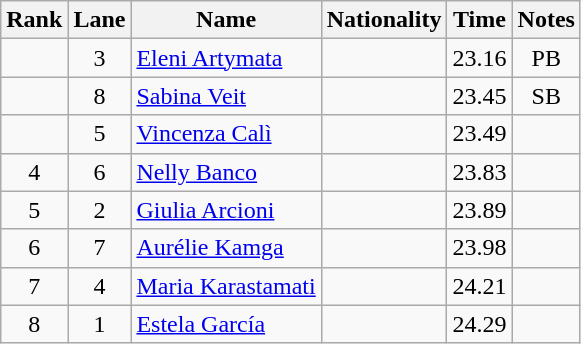<table class="wikitable sortable" style="text-align:center">
<tr>
<th>Rank</th>
<th>Lane</th>
<th>Name</th>
<th>Nationality</th>
<th>Time</th>
<th>Notes</th>
</tr>
<tr>
<td></td>
<td>3</td>
<td align=left><a href='#'>Eleni Artymata</a></td>
<td align=left></td>
<td>23.16</td>
<td>PB</td>
</tr>
<tr>
<td></td>
<td>8</td>
<td align=left><a href='#'>Sabina Veit</a></td>
<td align=left></td>
<td>23.45</td>
<td>SB</td>
</tr>
<tr>
<td></td>
<td>5</td>
<td align=left><a href='#'>Vincenza Calì</a></td>
<td align=left></td>
<td>23.49</td>
<td></td>
</tr>
<tr>
<td>4</td>
<td>6</td>
<td align=left><a href='#'>Nelly Banco</a></td>
<td align=left></td>
<td>23.83</td>
<td></td>
</tr>
<tr>
<td>5</td>
<td>2</td>
<td align=left><a href='#'>Giulia Arcioni</a></td>
<td align=left></td>
<td>23.89</td>
<td></td>
</tr>
<tr>
<td>6</td>
<td>7</td>
<td align=left><a href='#'>Aurélie Kamga</a></td>
<td align=left></td>
<td>23.98</td>
<td></td>
</tr>
<tr>
<td>7</td>
<td>4</td>
<td align=left><a href='#'>Maria Karastamati</a></td>
<td align=left></td>
<td>24.21</td>
<td></td>
</tr>
<tr>
<td>8</td>
<td>1</td>
<td align=left><a href='#'>Estela García</a></td>
<td align=left></td>
<td>24.29</td>
<td></td>
</tr>
</table>
